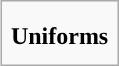<table class="infobox">
<tr>
<th colspan=2><big></big></th>
</tr>
<tr>
<td align=center colspan=2></td>
</tr>
<tr>
<th colspan=2>Uniforms</th>
</tr>
<tr>
<td></td>
<td></td>
</tr>
</table>
